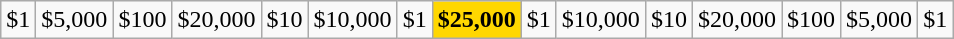<table class="wikitable" style="text-align:center">
<tr>
<td>$1</td>
<td>$5,000</td>
<td>$100</td>
<td>$20,000</td>
<td>$10</td>
<td>$10,000</td>
<td>$1</td>
<td style="background:gold"><strong>$25,000</strong></td>
<td>$1</td>
<td>$10,000</td>
<td>$10</td>
<td>$20,000</td>
<td>$100</td>
<td>$5,000</td>
<td>$1</td>
</tr>
</table>
